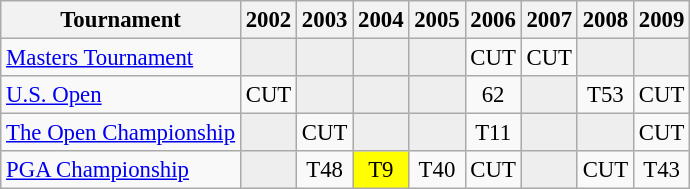<table class="wikitable" style="font-size:95%;text-align:center;">
<tr>
<th>Tournament</th>
<th>2002</th>
<th>2003</th>
<th>2004</th>
<th>2005</th>
<th>2006</th>
<th>2007</th>
<th>2008</th>
<th>2009</th>
</tr>
<tr>
<td align=left><a href='#'>Masters Tournament</a></td>
<td style="background:#eeeeee;"></td>
<td style="background:#eeeeee;"></td>
<td style="background:#eeeeee;"></td>
<td style="background:#eeeeee;"></td>
<td>CUT</td>
<td>CUT</td>
<td style="background:#eeeeee;"></td>
<td style="background:#eeeeee;"></td>
</tr>
<tr>
<td align=left><a href='#'>U.S. Open</a></td>
<td>CUT</td>
<td style="background:#eeeeee;"></td>
<td style="background:#eeeeee;"></td>
<td style="background:#eeeeee;"></td>
<td>62</td>
<td style="background:#eeeeee;"></td>
<td>T53</td>
<td>CUT</td>
</tr>
<tr>
<td align=left><a href='#'>The Open Championship</a></td>
<td style="background:#eeeeee;"></td>
<td>CUT</td>
<td style="background:#eeeeee;"></td>
<td style="background:#eeeeee;"></td>
<td>T11</td>
<td style="background:#eeeeee;"></td>
<td style="background:#eeeeee;"></td>
<td>CUT</td>
</tr>
<tr>
<td align=left><a href='#'>PGA Championship</a></td>
<td style="background:#eeeeee;"></td>
<td>T48</td>
<td style="background:yellow;">T9</td>
<td>T40</td>
<td>CUT</td>
<td style="background:#eeeeee;"></td>
<td>CUT</td>
<td>T43</td>
</tr>
</table>
